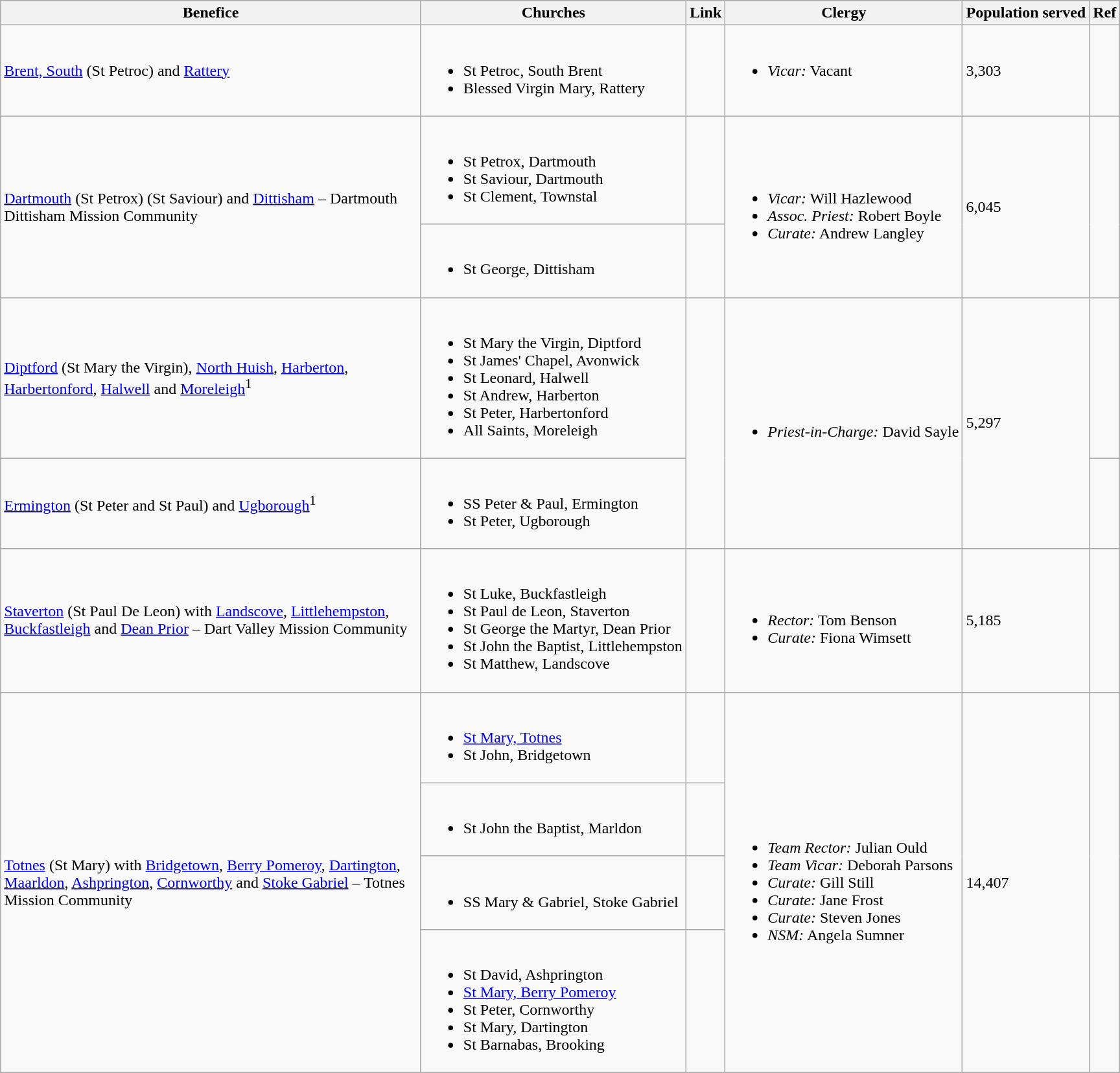<table class="wikitable">
<tr>
<th width="425">Benefice</th>
<th>Churches</th>
<th>Link</th>
<th>Clergy</th>
<th>Population served</th>
<th>Ref</th>
</tr>
<tr>
<td><a href='#'>Brent, South</a> (St Petroc) and <a href='#'>Rattery</a></td>
<td><br><ul><li>St Petroc, South Brent</li><li>Blessed Virgin Mary, Rattery</li></ul></td>
<td><br><td><ul><li><em>Vicar:</em> Vacant</td></li></ul></td>
<td>3,303</td>
<td></td>
</tr>
<tr>
<td rowspan="2"><a href='#'>Dartmouth</a> (St Petrox) (St Saviour) and <a href='#'>Dittisham</a> – Dartmouth Dittisham Mission Community</td>
<td><br><ul><li>St Petrox, Dartmouth</li><li>St Saviour, Dartmouth</li><li>St Clement, Townstal</li></ul></td>
<td></td>
<td rowspan="2"><br><ul><li><em>Vicar:</em> Will Hazlewood</li><li><em>Assoc. Priest:</em> Robert Boyle</li><li><em>Curate:</em> Andrew Langley</li></ul></td>
<td rowspan="2">6,045</td>
<td rowspan="2"></td>
</tr>
<tr>
<td><br><ul><li>St George, Dittisham</li></ul></td>
<td></td>
</tr>
<tr>
<td><a href='#'>Diptford</a> (St Mary the Virgin), <a href='#'>North Huish</a>, <a href='#'>Harberton</a>, <a href='#'>Harbertonford</a>, <a href='#'>Halwell</a> and <a href='#'>Moreleigh</a><sup>1</sup></td>
<td><br><ul><li>St Mary the Virgin, Diptford</li><li>St James' Chapel, Avonwick</li><li>St Leonard, Halwell</li><li>St Andrew, Harberton</li><li>St Peter, Harbertonford</li><li>All Saints, Moreleigh</li></ul></td>
<td rowspan="2"></td>
<td rowspan="2"><br><ul><li><em>Priest-in-Charge:</em> David Sayle</li></ul></td>
<td rowspan="2">5,297</td>
<td></td>
</tr>
<tr>
<td><a href='#'>Ermington</a> (St Peter and St Paul) and <a href='#'>Ugborough</a><sup>1</sup></td>
<td><br><ul><li>SS Peter & Paul, Ermington</li><li>St Peter, Ugborough</li></ul></td>
<td></td>
</tr>
<tr>
<td><a href='#'>Staverton</a> (St Paul De Leon) with <a href='#'>Landscove</a>, <a href='#'>Littlehempston</a>, <a href='#'>Buckfastleigh</a> and <a href='#'>Dean Prior</a> – Dart Valley Mission Community</td>
<td><br><ul><li>St Luke, Buckfastleigh </li><li>St Paul de Leon, Staverton</li><li>St George the Martyr, Dean Prior </li><li>St John the Baptist, Littlehempston</li><li>St Matthew, Landscove</li></ul></td>
<td></td>
<td><br><ul><li><em>Rector:</em> Tom Benson</li><li><em>Curate:</em> Fiona Wimsett</li></ul></td>
<td>5,185</td>
<td></td>
</tr>
<tr>
<td rowspan="4"><a href='#'>Totnes</a> (St Mary) with <a href='#'>Bridgetown</a>, <a href='#'>Berry Pomeroy</a>, <a href='#'>Dartington</a>, <a href='#'>Maarldon</a>, <a href='#'>Ashprington</a>, <a href='#'>Cornworthy</a> and <a href='#'>Stoke Gabriel</a> – Totnes Mission Community</td>
<td><br><ul><li><a href='#'>St Mary, Totnes</a></li><li>St John, Bridgetown</li></ul></td>
<td></td>
<td rowspan="4"><br><ul><li><em>Team Rector:</em> Julian Ould</li><li><em>Team Vicar:</em> Deborah Parsons</li><li><em>Curate:</em> Gill Still</li><li><em>Curate:</em> Jane Frost</li><li><em>Curate:</em> Steven Jones</li><li><em>NSM:</em> Angela Sumner</li></ul></td>
<td rowspan="4">14,407</td>
<td rowspan="4"></td>
</tr>
<tr>
<td><br><ul><li>St John the Baptist, Marldon</li></ul></td>
<td></td>
</tr>
<tr>
<td><br><ul><li>SS Mary & Gabriel, Stoke Gabriel</li></ul></td>
<td></td>
</tr>
<tr>
<td><br><ul><li>St David, Ashprington</li><li><a href='#'>St Mary, Berry Pomeroy</a></li><li>St Peter, Cornworthy</li><li>St Mary, Dartington</li><li>St Barnabas, Brooking</li></ul></td>
<td></td>
</tr>
</table>
